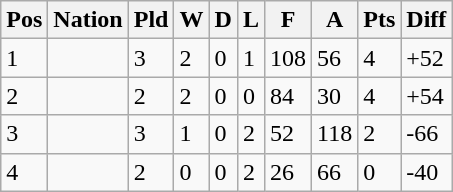<table class="wikitable">
<tr>
<th>Pos</th>
<th>Nation</th>
<th>Pld</th>
<th>W</th>
<th>D</th>
<th>L</th>
<th>F</th>
<th>A</th>
<th>Pts</th>
<th>Diff</th>
</tr>
<tr>
<td>1</td>
<td></td>
<td>3</td>
<td>2</td>
<td>0</td>
<td>1</td>
<td>108</td>
<td>56</td>
<td>4</td>
<td>+52</td>
</tr>
<tr>
<td>2</td>
<td></td>
<td>2</td>
<td>2</td>
<td>0</td>
<td>0</td>
<td>84</td>
<td>30</td>
<td>4</td>
<td>+54</td>
</tr>
<tr>
<td>3</td>
<td></td>
<td>3</td>
<td>1</td>
<td>0</td>
<td>2</td>
<td>52</td>
<td>118</td>
<td>2</td>
<td>-66</td>
</tr>
<tr>
<td>4</td>
<td></td>
<td>2</td>
<td>0</td>
<td>0</td>
<td>2</td>
<td>26</td>
<td>66</td>
<td>0</td>
<td>-40</td>
</tr>
</table>
